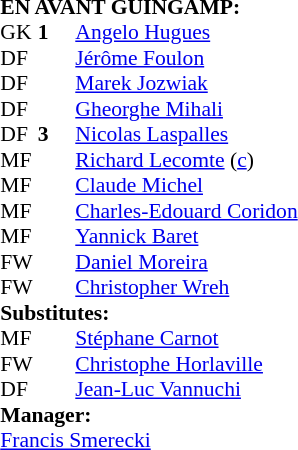<table style="font-size: 90%" cellspacing="0" cellpadding="0" align=center>
<tr>
<td colspan=4><strong>EN AVANT GUINGAMP:</strong></td>
</tr>
<tr>
<th width=25></th>
<th width=25></th>
</tr>
<tr>
<td>GK</td>
<td><strong>1</strong></td>
<td> <a href='#'>Angelo Hugues</a></td>
</tr>
<tr>
<td>DF</td>
<td><strong> </strong></td>
<td> <a href='#'>Jérôme Foulon</a></td>
<td></td>
<td></td>
</tr>
<tr>
<td>DF</td>
<td><strong> </strong></td>
<td> <a href='#'>Marek Jozwiak</a></td>
</tr>
<tr>
<td>DF</td>
<td><strong> </strong></td>
<td> <a href='#'>Gheorghe Mihali</a></td>
</tr>
<tr>
<td>DF</td>
<td><strong>3</strong></td>
<td> <a href='#'>Nicolas Laspalles</a></td>
</tr>
<tr>
<td>MF</td>
<td><strong> </strong></td>
<td> <a href='#'>Richard Lecomte</a> (<a href='#'>c</a>)</td>
<td></td>
<td></td>
</tr>
<tr>
<td>MF</td>
<td><strong> </strong></td>
<td> <a href='#'>Claude Michel</a></td>
</tr>
<tr>
<td>MF</td>
<td><strong> </strong></td>
<td> <a href='#'>Charles-Edouard Coridon</a></td>
</tr>
<tr>
<td>MF</td>
<td><strong> </strong></td>
<td> <a href='#'>Yannick Baret</a></td>
</tr>
<tr>
<td>FW</td>
<td><strong> </strong></td>
<td> <a href='#'>Daniel Moreira</a></td>
<td></td>
<td></td>
</tr>
<tr>
<td>FW</td>
<td><strong> </strong></td>
<td> <a href='#'>Christopher Wreh</a></td>
</tr>
<tr>
<td colspan=3><strong>Substitutes:</strong></td>
</tr>
<tr>
<td>MF</td>
<td><strong> </strong></td>
<td> <a href='#'>Stéphane Carnot</a></td>
<td></td>
<td></td>
</tr>
<tr>
<td>FW</td>
<td><strong> </strong></td>
<td> <a href='#'>Christophe Horlaville</a></td>
<td></td>
<td></td>
</tr>
<tr>
<td>DF</td>
<td><strong> </strong></td>
<td> <a href='#'>Jean-Luc Vannuchi</a></td>
<td></td>
<td></td>
</tr>
<tr>
<td colspan=3><strong>Manager:</strong></td>
</tr>
<tr>
<td colspan=4> <a href='#'>Francis Smerecki</a></td>
</tr>
</table>
